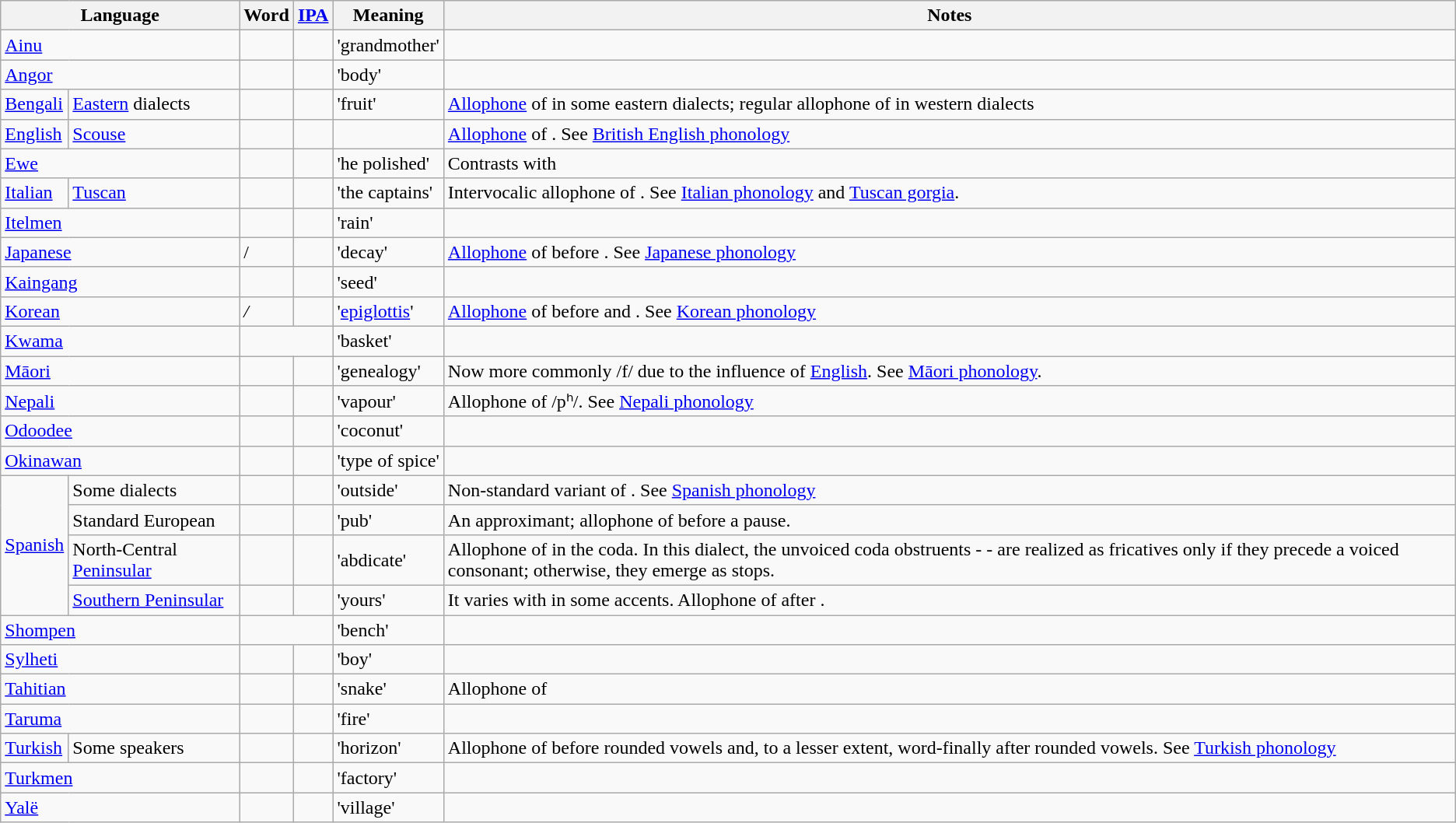<table class="wikitable">
<tr>
<th colspan=2>Language</th>
<th>Word</th>
<th><a href='#'>IPA</a></th>
<th>Meaning</th>
<th>Notes</th>
</tr>
<tr>
<td colspan=2><a href='#'>Ainu</a></td>
<td></td>
<td></td>
<td>'grandmother'</td>
<td></td>
</tr>
<tr>
<td colspan=2><a href='#'>Angor</a></td>
<td></td>
<td></td>
<td>'body'</td>
<td></td>
</tr>
<tr>
<td><a href='#'>Bengali</a></td>
<td><a href='#'>Eastern</a> dialects</td>
<td></td>
<td></td>
<td>'fruit'</td>
<td><a href='#'>Allophone</a> of  in some eastern dialects; regular allophone of  in western dialects</td>
</tr>
<tr>
<td><a href='#'>English</a></td>
<td><a href='#'>Scouse</a></td>
<td></td>
<td></td>
<td></td>
<td><a href='#'>Allophone</a> of . See <a href='#'>British English phonology</a></td>
</tr>
<tr>
<td colspan=2><a href='#'>Ewe</a></td>
<td></td>
<td></td>
<td>'he polished'</td>
<td>Contrasts with </td>
</tr>
<tr>
<td><a href='#'>Italian</a></td>
<td><a href='#'>Tuscan</a></td>
<td><em></em></td>
<td></td>
<td>'the captains'</td>
<td>Intervocalic allophone of . See <a href='#'>Italian phonology</a> and <a href='#'>Tuscan gorgia</a>.</td>
</tr>
<tr>
<td colspan=2><a href='#'>Itelmen</a></td>
<td></td>
<td></td>
<td>'rain'</td>
<td></td>
</tr>
<tr>
<td colspan=2><a href='#'>Japanese</a></td>
<td> / </td>
<td></td>
<td>'decay'</td>
<td><a href='#'>Allophone</a> of  before . See <a href='#'>Japanese phonology</a></td>
</tr>
<tr>
<td colspan=2><a href='#'>Kaingang</a></td>
<td><em></em></td>
<td></td>
<td>'seed'</td>
<td></td>
</tr>
<tr>
<td colspan=2><a href='#'>Korean</a></td>
<td><em> / </td>
<td></td>
<td>'<a href='#'>epiglottis</a>'</td>
<td><a href='#'>Allophone</a> of  before  and . See <a href='#'>Korean phonology</a></td>
</tr>
<tr>
<td colspan=2><a href='#'>Kwama</a></td>
<td colspan="2" style="text-align:center;"></td>
<td>'basket'</td>
<td></td>
</tr>
<tr>
<td colspan=2><a href='#'>Māori</a></td>
<td></td>
<td></td>
<td>'genealogy'</td>
<td>Now more commonly /f/ due to the influence of <a href='#'>English</a>. See <a href='#'>Māori phonology</a>.</td>
</tr>
<tr>
<td colspan="2"><a href='#'>Nepali</a></td>
<td></td>
<td></td>
<td>'vapour'</td>
<td>Allophone of /pʰ/. See <a href='#'>Nepali phonology</a></td>
</tr>
<tr>
<td colspan=2><a href='#'>Odoodee</a></td>
<td></td>
<td></td>
<td>'coconut'</td>
<td></td>
</tr>
<tr>
<td colspan=2><a href='#'>Okinawan</a></td>
<td></td>
<td></td>
<td>'type of spice'</td>
<td></td>
</tr>
<tr>
<td rowspan=4><a href='#'>Spanish</a></td>
<td>Some dialects </td>
<td></em><em></td>
<td></td>
<td>'outside'</td>
<td>Non-standard variant of . See <a href='#'>Spanish phonology</a></td>
</tr>
<tr>
<td>Standard European</td>
<td></em><em></td>
<td></td>
<td>'pub'</td>
<td>An approximant; allophone of  before a pause.</td>
</tr>
<tr>
<td>North-Central <a href='#'>Peninsular</a></td>
<td></em><em></td>
<td></td>
<td>'abdicate'</td>
<td>Allophone of  in the coda. In this dialect, the unvoiced coda obstruents -  - are realized as fricatives only if they precede a voiced consonant; otherwise, they emerge as stops.</td>
</tr>
<tr>
<td><a href='#'>Southern Peninsular</a></td>
<td></em><em></td>
<td></td>
<td>'yours'</td>
<td>It varies with  in some accents. Allophone of  after .</td>
</tr>
<tr>
<td colspan="2"><a href='#'>Shompen</a></td>
<td colspan="2"></td>
<td>'bench'</td>
<td></td>
</tr>
<tr>
<td colspan=2><a href='#'>Sylheti</a></td>
<td></td>
<td></td>
<td>'boy'</td>
<td></td>
</tr>
<tr>
<td colspan=2><a href='#'>Tahitian</a></td>
<td></em><em></td>
<td></td>
<td>'snake'</td>
<td>Allophone of </td>
</tr>
<tr>
<td colspan="2"><a href='#'>Taruma</a></td>
<td></td>
<td></td>
<td>'fire'</td>
<td></td>
</tr>
<tr>
<td><a href='#'>Turkish</a></td>
<td>Some speakers</td>
<td></em><em></td>
<td></td>
<td>'horizon'</td>
<td>Allophone of  before rounded vowels and, to a lesser extent, word-finally after rounded vowels. See <a href='#'>Turkish phonology</a></td>
</tr>
<tr>
<td colspan=2><a href='#'>Turkmen</a></td>
<td></em><em></td>
<td></td>
<td>'factory'</td>
<td></td>
</tr>
<tr>
<td colspan=2><a href='#'>Yalë</a></td>
<td></td>
<td></td>
<td>'village'</td>
<td></td>
</tr>
</table>
